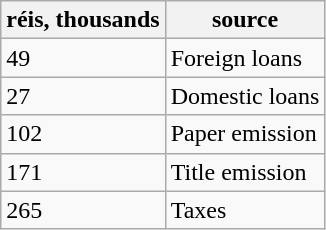<table class="wikitable">
<tr>
<th>réis, thousands</th>
<th>source</th>
</tr>
<tr>
<td>49</td>
<td>Foreign loans</td>
</tr>
<tr>
<td>27</td>
<td>Domestic loans</td>
</tr>
<tr>
<td>102</td>
<td>Paper emission</td>
</tr>
<tr>
<td>171</td>
<td>Title emission</td>
</tr>
<tr>
<td>265</td>
<td>Taxes</td>
</tr>
</table>
